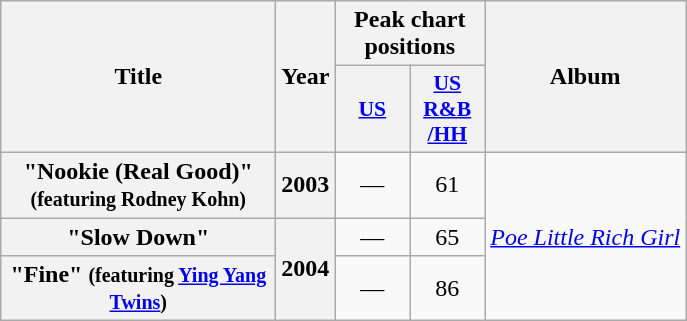<table class="wikitable plainrowheaders" style="text-align:center;">
<tr>
<th rowspan="2" scope="col" style="width:11em;">Title</th>
<th rowspan="2">Year</th>
<th colspan="2" scope="col">Peak chart positions</th>
<th rowspan="2">Album</th>
</tr>
<tr>
<th scope="col" style="width:3em;font-size:90%;"><a href='#'>US</a></th>
<th scope="col" style="width:3em;font-size:90%;"><a href='#'>US<br>R&B</a><br><a href='#'>/HH</a></th>
</tr>
<tr>
<th scope="row">"Nookie (Real Good)" <small>(featuring Rodney Kohn)</small></th>
<th>2003</th>
<td>—</td>
<td>61</td>
<td rowspan="3"><em><a href='#'>Poe Little Rich Girl</a></em></td>
</tr>
<tr>
<th scope="row">"Slow Down"</th>
<th rowspan="2">2004</th>
<td>—</td>
<td>65</td>
</tr>
<tr>
<th scope="row">"Fine" <small>(featuring <a href='#'>Ying Yang Twins</a>)</small></th>
<td>—</td>
<td>86</td>
</tr>
</table>
